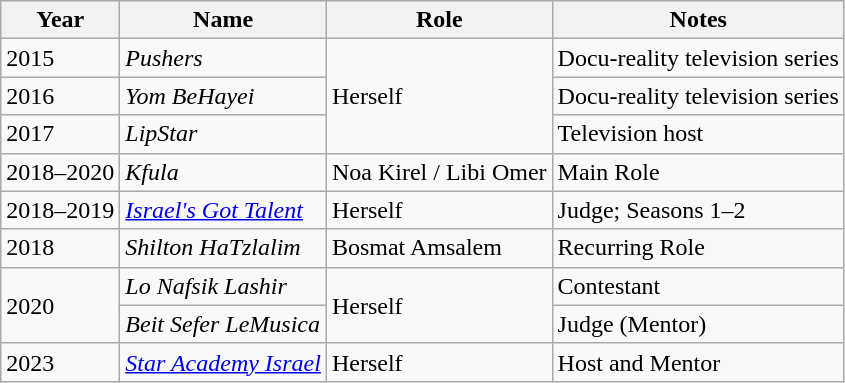<table class="wikitable">
<tr>
<th>Year</th>
<th>Name</th>
<th>Role</th>
<th>Notes</th>
</tr>
<tr>
<td>2015</td>
<td><em>Pushers</em></td>
<td rowspan="3">Herself</td>
<td>Docu-reality television series</td>
</tr>
<tr>
<td>2016</td>
<td><em>Yom BeHayei</em></td>
<td>Docu-reality television series</td>
</tr>
<tr>
<td>2017</td>
<td><em>LipStar</em></td>
<td>Television host</td>
</tr>
<tr>
<td>2018–2020</td>
<td><em>Kfula</em></td>
<td>Noa Kirel / Libi Omer</td>
<td>Main Role</td>
</tr>
<tr>
<td>2018–2019</td>
<td><em><a href='#'>Israel's Got Talent</a></em></td>
<td>Herself</td>
<td>Judge; Seasons 1–2</td>
</tr>
<tr>
<td>2018</td>
<td><em>Shilton HaTzlalim</em></td>
<td>Bosmat Amsalem</td>
<td>Recurring Role</td>
</tr>
<tr>
<td rowspan="2">2020</td>
<td><em>Lo Nafsik Lashir</em></td>
<td rowspan="2">Herself</td>
<td>Contestant</td>
</tr>
<tr>
<td><em>Beit Sefer LeMusica</em></td>
<td>Judge (Mentor)</td>
</tr>
<tr>
<td>2023</td>
<td><em><a href='#'>Star Academy Israel</a></em></td>
<td>Herself</td>
<td>Host and Mentor</td>
</tr>
</table>
